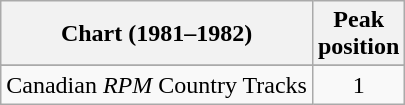<table class="wikitable sortable">
<tr>
<th align="left">Chart (1981–1982)</th>
<th align="center">Peak<br>position</th>
</tr>
<tr>
</tr>
<tr>
<td align="left">Canadian <em>RPM</em> Country Tracks</td>
<td align="center">1</td>
</tr>
</table>
